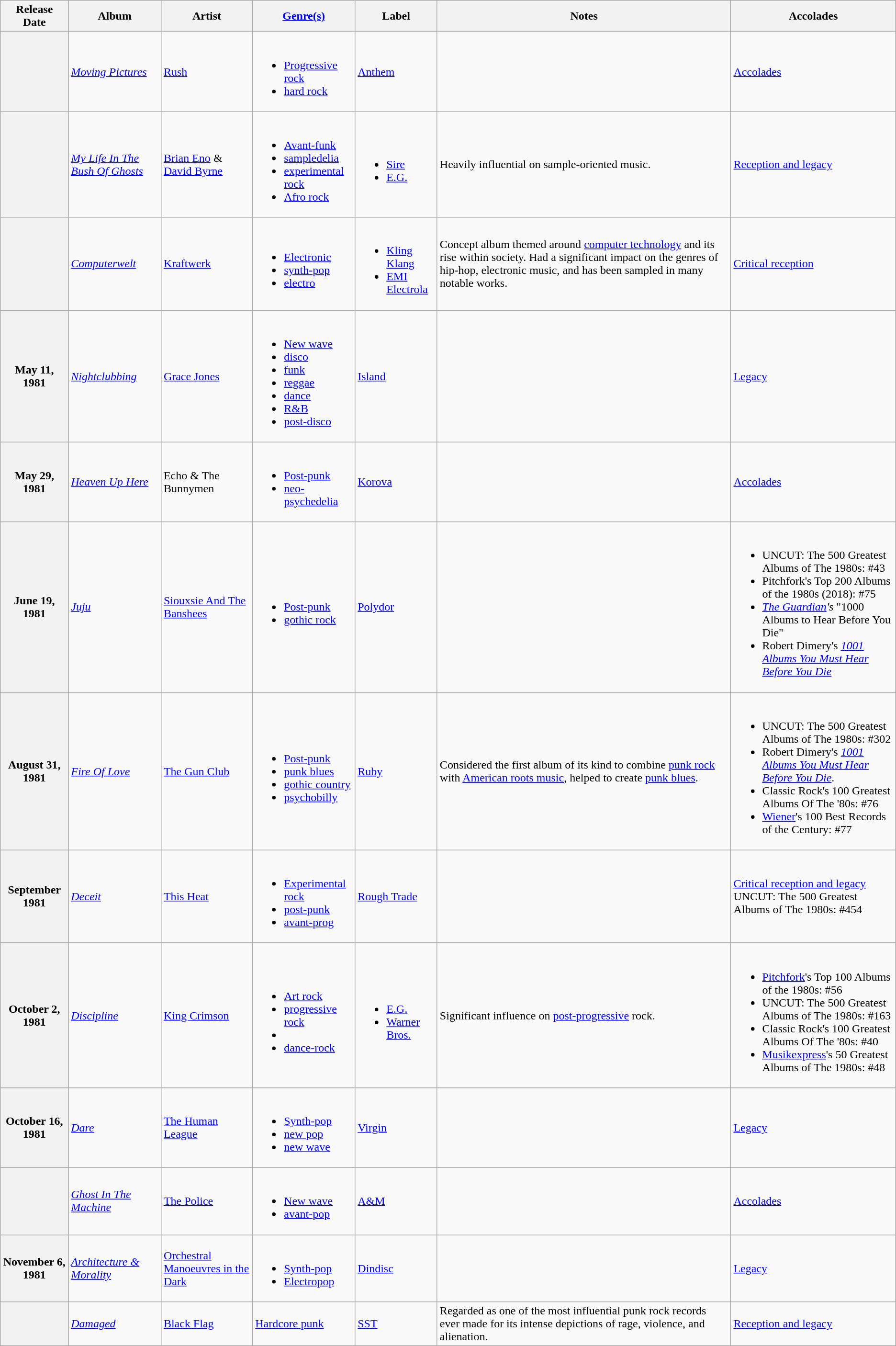<table class="wikitable sortable sticky-header" width="auto">
<tr>
<th>Release Date</th>
<th>Album</th>
<th>Artist</th>
<th><a href='#'>Genre(s)</a></th>
<th>Label</th>
<th>Notes</th>
<th>Accolades</th>
</tr>
<tr>
<th></th>
<td><a href='#'><em>Moving Pictures</em></a></td>
<td><a href='#'>Rush</a></td>
<td><br><ul><li><a href='#'>Progressive rock</a></li><li><a href='#'>hard rock</a></li></ul></td>
<td><a href='#'>Anthem</a></td>
<td></td>
<td><a href='#'>Accolades</a></td>
</tr>
<tr>
<th></th>
<td><a href='#'><em>My Life In The Bush Of Ghosts</em></a></td>
<td><a href='#'>Brian Eno</a> & <a href='#'>David Byrne</a></td>
<td><br><ul><li><a href='#'>Avant-funk</a></li><li><a href='#'>sampledelia</a></li><li><a href='#'>experimental rock</a></li><li><a href='#'>Afro rock</a></li></ul></td>
<td><br><ul><li><a href='#'>Sire</a></li><li><a href='#'>E.G.</a></li></ul></td>
<td>Heavily influential on sample-oriented music.</td>
<td><a href='#'>Reception and legacy</a></td>
</tr>
<tr>
<th></th>
<td><a href='#'><em>Computerwelt</em></a></td>
<td><a href='#'>Kraftwerk</a></td>
<td><br><ul><li><a href='#'>Electronic</a></li><li><a href='#'>synth-pop</a></li><li><a href='#'>electro</a></li></ul></td>
<td><br><ul><li><a href='#'>Kling Klang</a></li><li><a href='#'>EMI Electrola</a></li></ul></td>
<td>Concept album themed around <a href='#'>computer technology</a> and its rise within society. Had a significant impact on the genres of hip-hop, electronic music, and has been sampled in many notable works.</td>
<td><a href='#'>Critical reception</a></td>
</tr>
<tr>
<th>May 11, 1981</th>
<td><a href='#'><em>Nightclubbing</em></a></td>
<td><a href='#'>Grace Jones</a></td>
<td><br><ul><li><a href='#'>New wave</a></li><li><a href='#'>disco</a></li><li><a href='#'>funk</a></li><li><a href='#'>reggae</a></li><li><a href='#'>dance</a></li><li><a href='#'>R&B</a></li><li><a href='#'>post-disco</a></li></ul></td>
<td><a href='#'>Island</a></td>
<td></td>
<td><a href='#'>Legacy</a></td>
</tr>
<tr>
<th>May 29, 1981</th>
<td><em><a href='#'>Heaven Up Here</a></em></td>
<td>Echo & The Bunnymen</td>
<td><br><ul><li><a href='#'>Post-punk</a></li><li><a href='#'>neo-psychedelia</a></li></ul></td>
<td><a href='#'>Korova</a></td>
<td></td>
<td><a href='#'>Accolades</a></td>
</tr>
<tr>
<th>June 19, 1981</th>
<td><a href='#'><em>Juju</em></a></td>
<td><a href='#'>Siouxsie And The Banshees</a></td>
<td><br><ul><li><a href='#'>Post-punk</a></li><li><a href='#'>gothic rock</a></li></ul></td>
<td><a href='#'>Polydor</a></td>
<td></td>
<td><br><ul><li>UNCUT: The 500 Greatest Albums of The 1980s: #43</li><li>Pitchfork's Top 200 Albums of the 1980s (2018): #75</li><li><em><a href='#'>The Guardian</a>'s</em> "1000 Albums to Hear Before You Die"</li><li>Robert Dimery's <em><a href='#'>1001 Albums You Must Hear Before You Die</a></em></li></ul></td>
</tr>
<tr>
<th>August 31, 1981</th>
<td><a href='#'><em>Fire Of Love</em></a></td>
<td><a href='#'>The Gun Club</a></td>
<td><br><ul><li><a href='#'>Post-punk</a></li><li><a href='#'>punk blues</a></li><li><a href='#'>gothic country</a></li><li><a href='#'>psychobilly</a></li></ul></td>
<td><a href='#'>Ruby</a></td>
<td>Considered the first album of its kind to combine <a href='#'>punk rock</a> with <a href='#'>American roots music</a>, helped to create <a href='#'>punk blues</a>.</td>
<td><br><ul><li>UNCUT: The 500 Greatest Albums of The 1980s: #302</li><li>Robert Dimery's <em><a href='#'>1001 Albums You Must Hear Before You Die</a></em>.</li><li>Classic Rock's 100 Greatest Albums Of The '80s: #76</li><li><a href='#'>Wiener</a>'s 100 Best Records of the Century: #77</li></ul></td>
</tr>
<tr>
<th>September 1981</th>
<td><a href='#'><em>Deceit</em></a></td>
<td><a href='#'>This Heat</a></td>
<td><br><ul><li><a href='#'>Experimental rock</a></li><li><a href='#'>post-punk</a></li><li><a href='#'>avant-prog</a></li></ul></td>
<td><a href='#'>Rough Trade</a></td>
<td></td>
<td><a href='#'>Critical reception and legacy</a><br>UNCUT: The 500 Greatest Albums of The 1980s: #454</td>
</tr>
<tr>
<th>October 2, 1981</th>
<td><a href='#'><em>Discipline</em></a></td>
<td><a href='#'>King Crimson</a></td>
<td><br><ul><li><a href='#'>Art rock</a></li><li><a href='#'>progressive rock</a></li><li></li><li><a href='#'>dance-rock</a></li></ul></td>
<td><br><ul><li><a href='#'>E.G.</a></li><li><a href='#'>Warner Bros.</a></li></ul></td>
<td>Significant influence on <a href='#'>post-progressive</a> rock.</td>
<td><br><ul><li><a href='#'>Pitchfork</a>'s Top 100 Albums of the 1980s: #56</li><li>UNCUT: The 500 Greatest Albums of The 1980s: #163</li><li>Classic Rock's 100 Greatest Albums Of The '80s: #40</li><li><a href='#'>Musikexpress</a>'s 50 Greatest Albums of The 1980s: #48</li></ul></td>
</tr>
<tr>
<th>October 16, 1981</th>
<td><a href='#'><em>Dare</em></a></td>
<td><a href='#'>The Human League</a></td>
<td><br><ul><li><a href='#'>Synth-pop</a></li><li><a href='#'>new pop</a></li><li><a href='#'>new wave</a></li></ul></td>
<td><a href='#'>Virgin</a></td>
<td></td>
<td><a href='#'>Legacy</a></td>
</tr>
<tr>
<th></th>
<td><a href='#'><em>Ghost In The Machine</em></a></td>
<td><a href='#'>The Police</a></td>
<td><br><ul><li><a href='#'>New wave</a></li><li><a href='#'>avant-pop</a></li></ul></td>
<td><a href='#'>A&M</a></td>
<td></td>
<td><a href='#'>Accolades</a></td>
</tr>
<tr>
<th>November 6, 1981</th>
<td><em><a href='#'>Architecture & Morality</a></em></td>
<td><a href='#'>Orchestral Manoeuvres in the Dark</a></td>
<td><br><ul><li><a href='#'>Synth-pop</a></li><li><a href='#'>Electropop</a></li></ul></td>
<td><a href='#'>Dindisc</a></td>
<td></td>
<td><a href='#'>Legacy</a></td>
</tr>
<tr>
<th></th>
<td><a href='#'><em>Damaged</em></a></td>
<td><a href='#'>Black Flag</a></td>
<td><a href='#'>Hardcore punk</a></td>
<td><a href='#'>SST</a></td>
<td>Regarded as one of the most influential punk rock records ever made for its intense depictions of rage, violence, and alienation.</td>
<td><a href='#'>Reception and legacy</a></td>
</tr>
</table>
